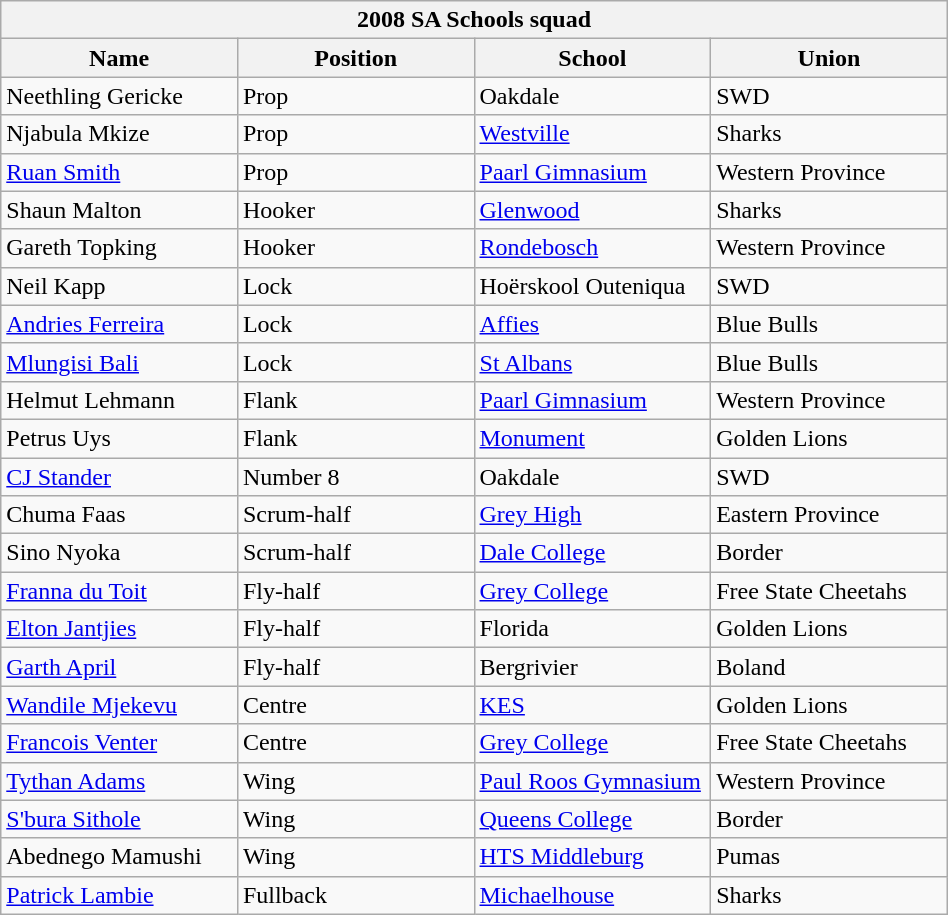<table class="wikitable" style="text-align:left; width:50%">
<tr>
<th colspan="100%">2008 SA Schools squad</th>
</tr>
<tr>
<th style="width:25%;">Name</th>
<th style="width:25%;">Position</th>
<th style="width:25%;">School</th>
<th style="width:25%;">Union</th>
</tr>
<tr>
<td>Neethling Gericke</td>
<td>Prop</td>
<td>Oakdale</td>
<td>SWD</td>
</tr>
<tr>
<td>Njabula Mkize</td>
<td>Prop</td>
<td><a href='#'>Westville</a></td>
<td>Sharks</td>
</tr>
<tr>
<td><a href='#'>Ruan Smith</a></td>
<td>Prop</td>
<td><a href='#'>Paarl Gimnasium</a></td>
<td>Western Province</td>
</tr>
<tr>
<td>Shaun Malton</td>
<td>Hooker</td>
<td><a href='#'>Glenwood</a></td>
<td>Sharks</td>
</tr>
<tr>
<td>Gareth Topking</td>
<td>Hooker</td>
<td><a href='#'>Rondebosch</a></td>
<td>Western Province</td>
</tr>
<tr>
<td>Neil Kapp</td>
<td>Lock</td>
<td>Hoërskool Outeniqua</td>
<td>SWD</td>
</tr>
<tr>
<td><a href='#'>Andries Ferreira</a></td>
<td>Lock</td>
<td><a href='#'>Affies</a></td>
<td>Blue Bulls</td>
</tr>
<tr>
<td><a href='#'>Mlungisi Bali</a></td>
<td>Lock</td>
<td><a href='#'>St Albans</a></td>
<td>Blue Bulls</td>
</tr>
<tr>
<td>Helmut Lehmann</td>
<td>Flank</td>
<td><a href='#'>Paarl Gimnasium</a></td>
<td>Western Province</td>
</tr>
<tr>
<td>Petrus Uys</td>
<td>Flank</td>
<td><a href='#'>Monument</a></td>
<td>Golden Lions</td>
</tr>
<tr>
<td><a href='#'>CJ Stander</a></td>
<td>Number 8</td>
<td>Oakdale</td>
<td>SWD</td>
</tr>
<tr>
<td>Chuma Faas</td>
<td>Scrum-half</td>
<td><a href='#'>Grey High</a></td>
<td>Eastern Province</td>
</tr>
<tr>
<td>Sino Nyoka</td>
<td>Scrum-half</td>
<td><a href='#'>Dale College</a></td>
<td>Border</td>
</tr>
<tr>
<td><a href='#'>Franna du Toit</a></td>
<td>Fly-half</td>
<td><a href='#'>Grey College</a></td>
<td>Free State Cheetahs</td>
</tr>
<tr>
<td><a href='#'>Elton Jantjies</a></td>
<td>Fly-half</td>
<td>Florida</td>
<td>Golden Lions</td>
</tr>
<tr>
<td><a href='#'>Garth April</a></td>
<td>Fly-half</td>
<td>Bergrivier</td>
<td>Boland</td>
</tr>
<tr>
<td><a href='#'>Wandile Mjekevu</a></td>
<td>Centre</td>
<td><a href='#'>KES</a></td>
<td>Golden Lions</td>
</tr>
<tr>
<td><a href='#'>Francois Venter</a></td>
<td>Centre</td>
<td><a href='#'>Grey College</a></td>
<td>Free State Cheetahs</td>
</tr>
<tr>
<td><a href='#'>Tythan Adams</a></td>
<td>Wing</td>
<td><a href='#'>Paul Roos Gymnasium</a></td>
<td>Western Province</td>
</tr>
<tr>
<td><a href='#'>S'bura Sithole</a></td>
<td>Wing</td>
<td><a href='#'>Queens College</a></td>
<td>Border</td>
</tr>
<tr>
<td>Abednego Mamushi</td>
<td>Wing</td>
<td><a href='#'>HTS Middleburg</a></td>
<td>Pumas</td>
</tr>
<tr>
<td><a href='#'>Patrick Lambie</a></td>
<td>Fullback</td>
<td><a href='#'>Michaelhouse</a></td>
<td>Sharks</td>
</tr>
</table>
